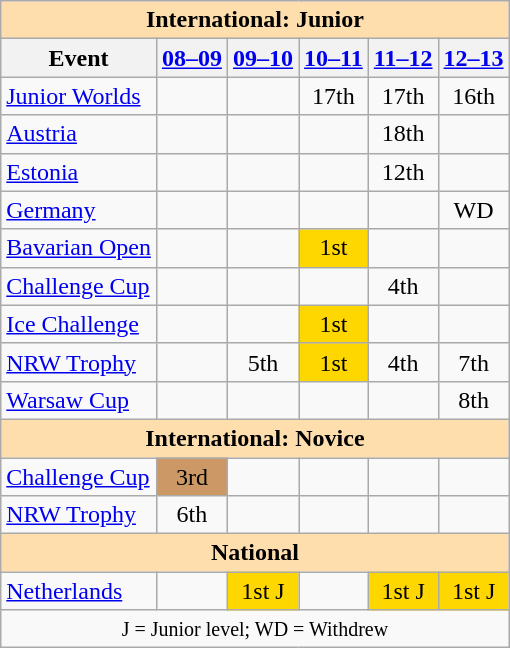<table class="wikitable" style="text-align:center">
<tr>
<th colspan=6 align=center style="background-color: #ffdead; ">International: Junior</th>
</tr>
<tr>
<th>Event</th>
<th><a href='#'>08–09</a></th>
<th><a href='#'>09–10</a></th>
<th><a href='#'>10–11</a></th>
<th><a href='#'>11–12</a></th>
<th><a href='#'>12–13</a></th>
</tr>
<tr>
<td align=left><a href='#'>Junior Worlds</a></td>
<td></td>
<td></td>
<td>17th</td>
<td>17th</td>
<td>16th</td>
</tr>
<tr>
<td align=left> <a href='#'>Austria</a></td>
<td></td>
<td></td>
<td></td>
<td>18th</td>
<td></td>
</tr>
<tr>
<td align=left> <a href='#'>Estonia</a></td>
<td></td>
<td></td>
<td></td>
<td>12th</td>
<td></td>
</tr>
<tr>
<td align=left> <a href='#'>Germany</a></td>
<td></td>
<td></td>
<td></td>
<td></td>
<td>WD</td>
</tr>
<tr>
<td align=left><a href='#'>Bavarian Open</a></td>
<td></td>
<td></td>
<td bgcolor=gold>1st</td>
<td></td>
<td></td>
</tr>
<tr>
<td align=left><a href='#'>Challenge Cup</a></td>
<td></td>
<td></td>
<td></td>
<td>4th</td>
<td></td>
</tr>
<tr>
<td align=left><a href='#'>Ice Challenge</a></td>
<td></td>
<td></td>
<td bgcolor=gold>1st</td>
<td></td>
<td></td>
</tr>
<tr>
<td align=left><a href='#'>NRW Trophy</a></td>
<td></td>
<td>5th</td>
<td bgcolor=gold>1st</td>
<td>4th</td>
<td>7th</td>
</tr>
<tr>
<td align=left><a href='#'>Warsaw Cup</a></td>
<td></td>
<td></td>
<td></td>
<td></td>
<td>8th</td>
</tr>
<tr>
<th colspan=6 align=center style="background-color: #ffdead; ">International: Novice</th>
</tr>
<tr>
<td align=left><a href='#'>Challenge Cup</a></td>
<td bgcolor=cc9966>3rd</td>
<td></td>
<td></td>
<td></td>
<td></td>
</tr>
<tr>
<td align=left><a href='#'>NRW Trophy</a></td>
<td>6th</td>
<td></td>
<td></td>
<td></td>
<td></td>
</tr>
<tr>
<th colspan=6 align=center style="background-color: #ffdead; ">National</th>
</tr>
<tr>
<td align=left><a href='#'>Netherlands</a></td>
<td></td>
<td bgcolor=gold>1st J</td>
<td></td>
<td bgcolor=gold>1st J</td>
<td bgcolor=gold>1st J</td>
</tr>
<tr>
<td colspan=6 align=center><small> J = Junior level; WD = Withdrew </small></td>
</tr>
</table>
